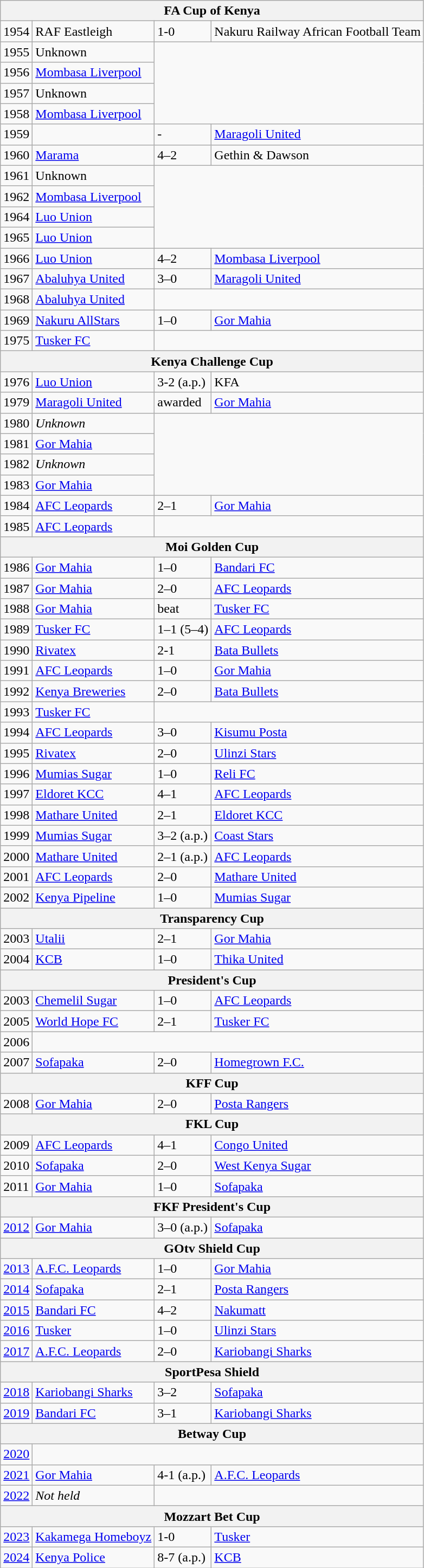<table class=wikitable>
<tr>
<th colspan=4>FA Cup of Kenya</th>
</tr>
<tr>
<td>1954</td>
<td>RAF Eastleigh</td>
<td>1-0</td>
<td>Nakuru Railway African Football Team</td>
</tr>
<tr>
<td>1955</td>
<td>Unknown</td>
</tr>
<tr>
<td>1956</td>
<td><a href='#'>Mombasa Liverpool</a></td>
</tr>
<tr>
<td>1957</td>
<td>Unknown</td>
</tr>
<tr>
<td>1958</td>
<td><a href='#'>Mombasa Liverpool</a></td>
</tr>
<tr>
<td>1959</td>
<td></td>
<td>-</td>
<td><a href='#'>Maragoli United</a></td>
</tr>
<tr>
<td>1960</td>
<td><a href='#'>Marama</a></td>
<td>4–2</td>
<td>Gethin & Dawson</td>
</tr>
<tr>
<td>1961</td>
<td>Unknown</td>
</tr>
<tr>
<td>1962</td>
<td><a href='#'>Mombasa Liverpool</a></td>
</tr>
<tr>
<td>1964</td>
<td><a href='#'>Luo Union</a></td>
</tr>
<tr>
<td>1965</td>
<td><a href='#'>Luo Union</a></td>
</tr>
<tr>
<td>1966</td>
<td><a href='#'>Luo Union</a></td>
<td>4–2</td>
<td><a href='#'>Mombasa Liverpool</a></td>
</tr>
<tr>
<td>1967</td>
<td><a href='#'>Abaluhya United</a></td>
<td>3–0</td>
<td><a href='#'>Maragoli United</a></td>
</tr>
<tr>
<td>1968</td>
<td><a href='#'>Abaluhya United</a></td>
</tr>
<tr>
<td>1969</td>
<td><a href='#'>Nakuru AllStars</a></td>
<td>1–0</td>
<td><a href='#'>Gor Mahia</a></td>
</tr>
<tr>
<td>1975</td>
<td><a href='#'>Tusker FC</a></td>
</tr>
<tr>
<th colspan=4>Kenya Challenge Cup</th>
</tr>
<tr>
<td>1976</td>
<td><a href='#'>Luo Union</a></td>
<td>3-2 (a.p.)</td>
<td>KFA</td>
</tr>
<tr>
<td>1979</td>
<td><a href='#'>Maragoli United</a></td>
<td>awarded</td>
<td><a href='#'>Gor Mahia</a></td>
</tr>
<tr>
<td>1980</td>
<td><em>Unknown</em></td>
</tr>
<tr>
<td>1981</td>
<td><a href='#'>Gor Mahia</a></td>
</tr>
<tr>
<td>1982</td>
<td><em>Unknown</em></td>
</tr>
<tr>
<td>1983</td>
<td><a href='#'>Gor Mahia</a></td>
</tr>
<tr>
<td>1984</td>
<td><a href='#'>AFC Leopards</a></td>
<td>2–1</td>
<td><a href='#'>Gor Mahia</a></td>
</tr>
<tr>
<td>1985</td>
<td><a href='#'>AFC Leopards</a></td>
</tr>
<tr>
<th colspan=4>Moi Golden Cup</th>
</tr>
<tr>
<td>1986</td>
<td><a href='#'>Gor Mahia</a></td>
<td>1–0</td>
<td><a href='#'>Bandari FC</a></td>
</tr>
<tr>
<td>1987</td>
<td><a href='#'>Gor Mahia</a></td>
<td>2–0</td>
<td><a href='#'>AFC Leopards</a></td>
</tr>
<tr>
<td>1988</td>
<td><a href='#'>Gor Mahia</a></td>
<td>beat</td>
<td><a href='#'>Tusker FC</a></td>
</tr>
<tr>
<td>1989</td>
<td><a href='#'>Tusker FC</a></td>
<td>1–1 (5–4)</td>
<td><a href='#'>AFC Leopards</a></td>
</tr>
<tr>
<td>1990</td>
<td><a href='#'>Rivatex</a></td>
<td>2-1</td>
<td><a href='#'>Bata Bullets</a></td>
</tr>
<tr>
<td>1991</td>
<td><a href='#'>AFC Leopards</a></td>
<td>1–0</td>
<td><a href='#'>Gor Mahia</a></td>
</tr>
<tr>
<td>1992</td>
<td><a href='#'>Kenya Breweries</a></td>
<td>2–0</td>
<td><a href='#'>Bata Bullets</a></td>
</tr>
<tr>
<td>1993</td>
<td><a href='#'>Tusker FC</a></td>
</tr>
<tr>
<td>1994</td>
<td><a href='#'>AFC Leopards</a></td>
<td>3–0</td>
<td><a href='#'>Kisumu Posta</a></td>
</tr>
<tr>
<td>1995</td>
<td><a href='#'>Rivatex</a></td>
<td>2–0</td>
<td><a href='#'>Ulinzi Stars</a></td>
</tr>
<tr>
<td>1996</td>
<td><a href='#'>Mumias Sugar</a></td>
<td>1–0</td>
<td><a href='#'>Reli FC</a></td>
</tr>
<tr>
<td>1997</td>
<td><a href='#'>Eldoret KCC</a></td>
<td>4–1</td>
<td><a href='#'>AFC Leopards</a></td>
</tr>
<tr>
<td>1998</td>
<td><a href='#'>Mathare United</a></td>
<td>2–1</td>
<td><a href='#'>Eldoret KCC</a></td>
</tr>
<tr>
<td>1999</td>
<td><a href='#'>Mumias Sugar</a></td>
<td>3–2 (a.p.)</td>
<td><a href='#'>Coast Stars</a></td>
</tr>
<tr>
<td>2000</td>
<td><a href='#'>Mathare United</a></td>
<td>2–1 (a.p.)</td>
<td><a href='#'>AFC Leopards</a></td>
</tr>
<tr>
<td>2001</td>
<td><a href='#'>AFC Leopards</a></td>
<td>2–0</td>
<td><a href='#'>Mathare United</a></td>
</tr>
<tr>
<td>2002</td>
<td><a href='#'>Kenya Pipeline</a></td>
<td>1–0</td>
<td><a href='#'>Mumias Sugar</a></td>
</tr>
<tr>
<th colspan=4>Transparency Cup</th>
</tr>
<tr>
<td>2003</td>
<td><a href='#'>Utalii</a></td>
<td>2–1</td>
<td><a href='#'>Gor Mahia</a></td>
</tr>
<tr>
<td>2004</td>
<td><a href='#'>KCB</a></td>
<td>1–0</td>
<td><a href='#'>Thika United</a></td>
</tr>
<tr>
<th colspan=4>President's Cup</th>
</tr>
<tr>
<td>2003</td>
<td><a href='#'>Chemelil Sugar</a></td>
<td>1–0</td>
<td><a href='#'>AFC Leopards</a></td>
</tr>
<tr>
<td>2005</td>
<td><a href='#'>World Hope FC</a></td>
<td>2–1</td>
<td><a href='#'>Tusker FC</a></td>
</tr>
<tr>
<td>2006</td>
<td colspan=4></td>
</tr>
<tr>
<td>2007</td>
<td><a href='#'>Sofapaka</a></td>
<td>2–0</td>
<td><a href='#'>Homegrown F.C.</a></td>
</tr>
<tr>
<th colspan=4>KFF Cup</th>
</tr>
<tr>
<td>2008</td>
<td><a href='#'>Gor Mahia</a></td>
<td>2–0</td>
<td><a href='#'>Posta Rangers</a></td>
</tr>
<tr>
<th colspan=4>FKL Cup</th>
</tr>
<tr>
<td>2009</td>
<td><a href='#'>AFC Leopards</a></td>
<td>4–1</td>
<td><a href='#'>Congo United</a></td>
</tr>
<tr>
<td>2010</td>
<td><a href='#'>Sofapaka</a></td>
<td>2–0</td>
<td><a href='#'>West Kenya Sugar</a></td>
</tr>
<tr>
<td>2011</td>
<td><a href='#'>Gor Mahia</a></td>
<td>1–0</td>
<td><a href='#'>Sofapaka</a></td>
</tr>
<tr>
<th colspan=4>FKF President's Cup</th>
</tr>
<tr>
<td><a href='#'>2012</a></td>
<td><a href='#'>Gor Mahia</a></td>
<td>3–0 (a.p.)</td>
<td><a href='#'>Sofapaka</a></td>
</tr>
<tr>
<th colspan=4>GOtv Shield Cup</th>
</tr>
<tr>
<td><a href='#'>2013</a></td>
<td><a href='#'>A.F.C. Leopards</a></td>
<td>1–0</td>
<td><a href='#'>Gor Mahia</a></td>
</tr>
<tr>
<td><a href='#'>2014</a></td>
<td><a href='#'>Sofapaka</a></td>
<td>2–1</td>
<td><a href='#'>Posta Rangers</a></td>
</tr>
<tr>
<td><a href='#'>2015</a></td>
<td><a href='#'>Bandari FC</a></td>
<td>4–2</td>
<td><a href='#'>Nakumatt</a></td>
</tr>
<tr>
<td><a href='#'>2016</a></td>
<td><a href='#'>Tusker</a></td>
<td>1–0</td>
<td><a href='#'>Ulinzi Stars</a></td>
</tr>
<tr>
<td><a href='#'>2017</a></td>
<td><a href='#'>A.F.C. Leopards</a></td>
<td>2–0</td>
<td><a href='#'>Kariobangi Sharks</a></td>
</tr>
<tr>
<th colspan=4>SportPesa Shield</th>
</tr>
<tr>
<td><a href='#'>2018</a></td>
<td><a href='#'>Kariobangi Sharks</a></td>
<td>3–2</td>
<td><a href='#'>Sofapaka</a></td>
</tr>
<tr>
<td><a href='#'>2019</a></td>
<td><a href='#'>Bandari FC</a></td>
<td>3–1</td>
<td><a href='#'>Kariobangi Sharks</a> </td>
</tr>
<tr>
<th colspan=4>Betway Cup</th>
</tr>
<tr>
<td><a href='#'>2020</a></td>
<td colspan=4></td>
</tr>
<tr>
<td><a href='#'>2021</a></td>
<td><a href='#'>Gor Mahia</a></td>
<td>4-1 (a.p.)</td>
<td><a href='#'>A.F.C. Leopards</a></td>
</tr>
<tr>
<td><a href='#'>2022</a></td>
<td><em>Not held</em></td>
</tr>
<tr>
<th colspan=4>Mozzart Bet Cup</th>
</tr>
<tr>
<td><a href='#'>2023</a></td>
<td><a href='#'>Kakamega Homeboyz</a></td>
<td>1-0</td>
<td><a href='#'>Tusker</a></td>
</tr>
<tr>
<td><a href='#'>2024</a></td>
<td><a href='#'>Kenya Police</a></td>
<td>8-7 (a.p.)</td>
<td><a href='#'>KCB</a></td>
</tr>
</table>
